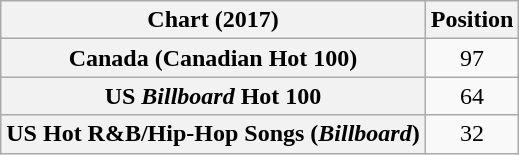<table class="wikitable sortable plainrowheaders" style="text-align:center">
<tr>
<th scope="col">Chart (2017)</th>
<th scope="col">Position</th>
</tr>
<tr>
<th scope="row">Canada (Canadian Hot 100)</th>
<td>97</td>
</tr>
<tr>
<th scope="row">US <em>Billboard</em> Hot 100</th>
<td>64</td>
</tr>
<tr>
<th scope="row">US Hot R&B/Hip-Hop Songs (<em>Billboard</em>)</th>
<td>32</td>
</tr>
</table>
